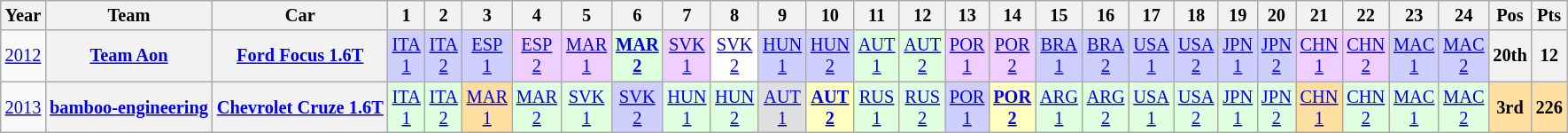<table class="wikitable" style="text-align:center; font-size:85%">
<tr>
<th>Year</th>
<th>Team</th>
<th>Car</th>
<th>1</th>
<th>2</th>
<th>3</th>
<th>4</th>
<th>5</th>
<th>6</th>
<th>7</th>
<th>8</th>
<th>9</th>
<th>10</th>
<th>11</th>
<th>12</th>
<th>13</th>
<th>14</th>
<th>15</th>
<th>16</th>
<th>17</th>
<th>18</th>
<th>19</th>
<th>20</th>
<th>21</th>
<th>22</th>
<th>23</th>
<th>24</th>
<th>Pos</th>
<th>Pts</th>
</tr>
<tr>
<td><a href='#'>2012</a></td>
<th nowrap><a href='#'>Team Aon</a></th>
<th nowrap><a href='#'>Ford Focus 1.6T</a></th>
<td style="background:#CFCFFF;"><a href='#'>ITA<br>1</a><br></td>
<td style="background:#CFCFFF;"><a href='#'>ITA<br>2</a><br></td>
<td style="background:#CFCFFF;"><a href='#'>ESP<br>1</a><br></td>
<td style="background:#EFCFFF;"><a href='#'>ESP<br>2</a><br></td>
<td style="background:#EFCFFF;"><a href='#'>MAR<br>1</a><br></td>
<td style="background:#DFFFDF;"><strong><a href='#'>MAR<br>2</a></strong><br></td>
<td style="background:#EFCFFF;"><a href='#'>SVK<br>1</a><br></td>
<td style="background:#FFFFFF;"><a href='#'>SVK<br>2</a><br></td>
<td style="background:#CFCFFF;"><a href='#'>HUN<br>1</a><br></td>
<td style="background:#CFCFFF;"><a href='#'>HUN<br>2</a><br></td>
<td style="background:#DFFFDF;"><a href='#'>AUT<br>1</a><br></td>
<td style="background:#DFFFDF;"><a href='#'>AUT<br>2</a><br></td>
<td style="background:#EFCFFF;"><a href='#'>POR<br>1</a><br></td>
<td style="background:#EFCFFF;"><a href='#'>POR<br>2</a><br></td>
<td style="background:#CFCFFF;"><a href='#'>BRA<br>1</a><br></td>
<td style="background:#CFCFFF;"><a href='#'>BRA<br>2</a><br></td>
<td style="background:#CFCFFF;"><a href='#'>USA<br>1</a><br></td>
<td style="background:#CFCFFF;"><a href='#'>USA<br>2</a><br></td>
<td style="background:#CFCFFF;"><a href='#'>JPN<br>1</a><br></td>
<td style="background:#CFCFFF;"><a href='#'>JPN<br>2</a><br></td>
<td style="background:#EFCFFF;"><a href='#'>CHN<br>1</a><br></td>
<td style="background:#EFCFFF;"><a href='#'>CHN<br>2</a><br></td>
<td style="background:#CFCFFF;"><a href='#'>MAC<br>1</a><br></td>
<td style="background:#CFCFFF;"><a href='#'>MAC<br>2</a><br></td>
<th>20th</th>
<th>12</th>
</tr>
<tr>
<td><a href='#'>2013</a></td>
<th nowrap><a href='#'>bamboo-engineering</a></th>
<th nowrap><a href='#'>Chevrolet Cruze 1.6T</a></th>
<td style="background:#dfffdf;"><a href='#'>ITA<br>1</a><br></td>
<td style="background:#dfffdf;"><a href='#'>ITA<br>2</a><br></td>
<td style="background:#FFDF9F;"><a href='#'>MAR<br>1</a><br></td>
<td style="background:#dfffdf;"><a href='#'>MAR<br>2</a><br></td>
<td style="background:#dfffdf;"><a href='#'>SVK<br>1</a><br></td>
<td style="background:#cfcfff;"><a href='#'>SVK<br>2</a><br></td>
<td style="background:#dfffdf;"><a href='#'>HUN<br>1</a><br></td>
<td style="background:#dfffdf;"><a href='#'>HUN<br>2</a><br></td>
<td style="background:#dfdfdf;"><a href='#'>AUT<br>1</a><br></td>
<td style="background:#ffffbf;"><strong><a href='#'>AUT<br>2</a></strong><br></td>
<td style="background:#dfffdf;"><a href='#'>RUS<br>1</a><br></td>
<td style="background:#dfffdf;"><a href='#'>RUS<br>2</a><br></td>
<td style="background:#cfcfff;"><a href='#'>POR<br>1</a><br></td>
<td style="background:#ffffbf;"><strong><a href='#'>POR<br>2</a></strong><br></td>
<td style="background:#dfffdf;"><a href='#'>ARG<br>1</a><br></td>
<td style="background:#dfffdf;"><a href='#'>ARG<br>2</a><br></td>
<td style="background:#dfffdf;"><a href='#'>USA<br>1</a><br></td>
<td style="background:#dfffdf;"><a href='#'>USA<br>2</a><br></td>
<td style="background:#dfffdf;"><a href='#'>JPN<br>1</a><br></td>
<td style="background:#dfffdf;"><a href='#'>JPN<br>2</a><br></td>
<td style="background:#FFDF9F;"><a href='#'>CHN<br>1</a><br></td>
<td style="background:#dfffdf;"><a href='#'>CHN<br>2</a><br></td>
<td style="background:#dfffdf;"><a href='#'>MAC<br>1</a><br></td>
<td style="background:#dfffdf;"><a href='#'>MAC<br>2</a><br></td>
<td style="background:#FFDF9F;"><strong>3rd</strong></td>
<td style="background:#FFDF9F;"><strong>226</strong></td>
</tr>
</table>
